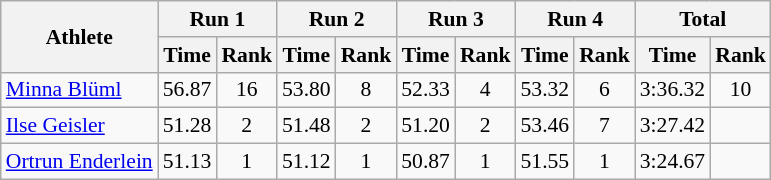<table class="wikitable" border="1" style="font-size:90%">
<tr>
<th rowspan="2">Athlete</th>
<th colspan="2">Run 1</th>
<th colspan="2">Run 2</th>
<th colspan="2">Run 3</th>
<th colspan="2">Run 4</th>
<th colspan="2">Total</th>
</tr>
<tr>
<th>Time</th>
<th>Rank</th>
<th>Time</th>
<th>Rank</th>
<th>Time</th>
<th>Rank</th>
<th>Time</th>
<th>Rank</th>
<th>Time</th>
<th>Rank</th>
</tr>
<tr>
<td><a href='#'>Minna Blüml</a></td>
<td align="center">56.87</td>
<td align="center">16</td>
<td align="center">53.80</td>
<td align="center">8</td>
<td align="center">52.33</td>
<td align="center">4</td>
<td align="center">53.32</td>
<td align="center">6</td>
<td align="center">3:36.32</td>
<td align="center">10</td>
</tr>
<tr>
<td><a href='#'>Ilse Geisler</a></td>
<td align="center">51.28</td>
<td align="center">2</td>
<td align="center">51.48</td>
<td align="center">2</td>
<td align="center">51.20</td>
<td align="center">2</td>
<td align="center">53.46</td>
<td align="center">7</td>
<td align="center">3:27.42</td>
<td align="center"></td>
</tr>
<tr>
<td><a href='#'>Ortrun Enderlein</a></td>
<td align="center">51.13</td>
<td align="center">1</td>
<td align="center">51.12</td>
<td align="center">1</td>
<td align="center">50.87</td>
<td align="center">1</td>
<td align="center">51.55</td>
<td align="center">1</td>
<td align="center">3:24.67</td>
<td align="center"></td>
</tr>
</table>
